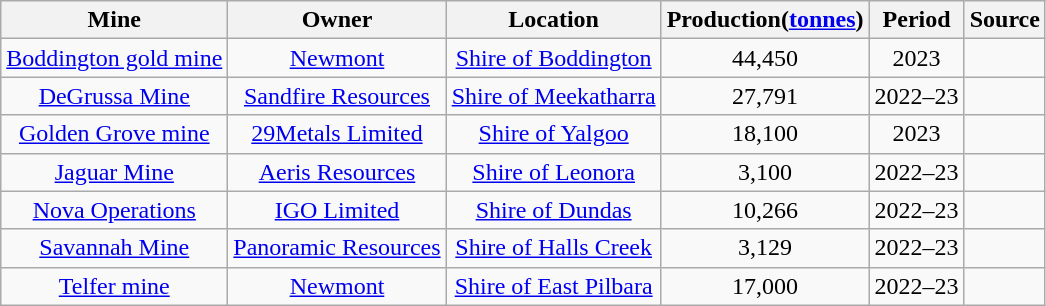<table class="sortable wikitable">
<tr>
<th>Mine</th>
<th>Owner</th>
<th>Location</th>
<th>Production(<a href='#'>tonnes</a>)</th>
<th>Period</th>
<th>Source</th>
</tr>
<tr align="center">
<td><a href='#'>Boddington gold mine</a></td>
<td><a href='#'>Newmont</a></td>
<td><a href='#'>Shire of Boddington</a></td>
<td>44,450</td>
<td>2023</td>
<td></td>
</tr>
<tr align="center">
<td><a href='#'>DeGrussa Mine</a></td>
<td><a href='#'>Sandfire Resources</a></td>
<td><a href='#'>Shire of Meekatharra</a></td>
<td>27,791</td>
<td>2022–23</td>
<td></td>
</tr>
<tr align="center">
<td><a href='#'>Golden Grove mine</a></td>
<td><a href='#'>29Metals Limited</a></td>
<td><a href='#'>Shire of Yalgoo</a></td>
<td>18,100</td>
<td>2023</td>
<td></td>
</tr>
<tr align="center">
<td><a href='#'>Jaguar Mine</a></td>
<td><a href='#'>Aeris Resources</a></td>
<td><a href='#'>Shire of Leonora</a></td>
<td>3,100</td>
<td>2022–23</td>
<td></td>
</tr>
<tr align="center">
<td><a href='#'>Nova Operations</a></td>
<td><a href='#'>IGO Limited</a></td>
<td><a href='#'>Shire of Dundas</a></td>
<td>10,266</td>
<td>2022–23</td>
<td></td>
</tr>
<tr align="center">
<td><a href='#'>Savannah Mine</a></td>
<td><a href='#'>Panoramic Resources</a></td>
<td><a href='#'>Shire of Halls Creek</a></td>
<td>3,129</td>
<td>2022–23</td>
<td></td>
</tr>
<tr align="center">
<td><a href='#'>Telfer mine</a></td>
<td><a href='#'>Newmont</a></td>
<td><a href='#'>Shire of East Pilbara</a></td>
<td>17,000</td>
<td>2022–23</td>
<td></td>
</tr>
</table>
